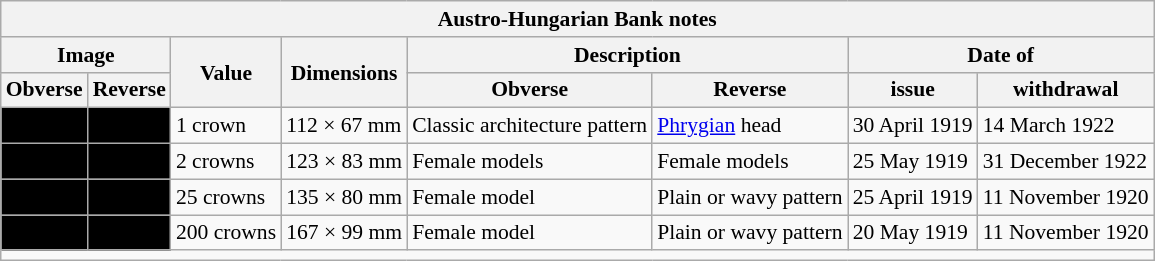<table class="wikitable" style="font-size: 90%">
<tr>
<th colspan="8">Austro-Hungarian Bank notes</th>
</tr>
<tr>
<th colspan="2">Image</th>
<th rowspan="2">Value</th>
<th rowspan="2">Dimensions</th>
<th colspan="2">Description</th>
<th colspan="2">Date of</th>
</tr>
<tr>
<th>Obverse</th>
<th>Reverse</th>
<th>Obverse</th>
<th>Reverse</th>
<th>issue</th>
<th>withdrawal</th>
</tr>
<tr>
<td align="center" bgcolor="#000000"></td>
<td align="center" bgcolor="#000000"></td>
<td>1 crown</td>
<td>112 × 67 mm</td>
<td>Classic architecture pattern</td>
<td><a href='#'>Phrygian</a> head</td>
<td>30 April 1919</td>
<td>14 March 1922</td>
</tr>
<tr>
<td align="center" bgcolor="#000000"></td>
<td align="center" bgcolor="#000000"></td>
<td>2 crowns</td>
<td>123 × 83 mm</td>
<td>Female models</td>
<td>Female models</td>
<td>25 May 1919</td>
<td>31 December 1922</td>
</tr>
<tr>
<td align="center" bgcolor="#000000"></td>
<td align="center" bgcolor="#000000"></td>
<td>25 crowns</td>
<td>135 × 80 mm</td>
<td>Female model</td>
<td>Plain or wavy pattern</td>
<td>25 April 1919</td>
<td>11 November 1920</td>
</tr>
<tr>
<td align="center" bgcolor="#000000"></td>
<td align="center" bgcolor="#000000"></td>
<td>200 crowns</td>
<td>167 × 99 mm</td>
<td>Female model</td>
<td>Plain or wavy pattern</td>
<td>20 May 1919</td>
<td>11 November 1920</td>
</tr>
<tr>
<td colspan="8"></td>
</tr>
</table>
